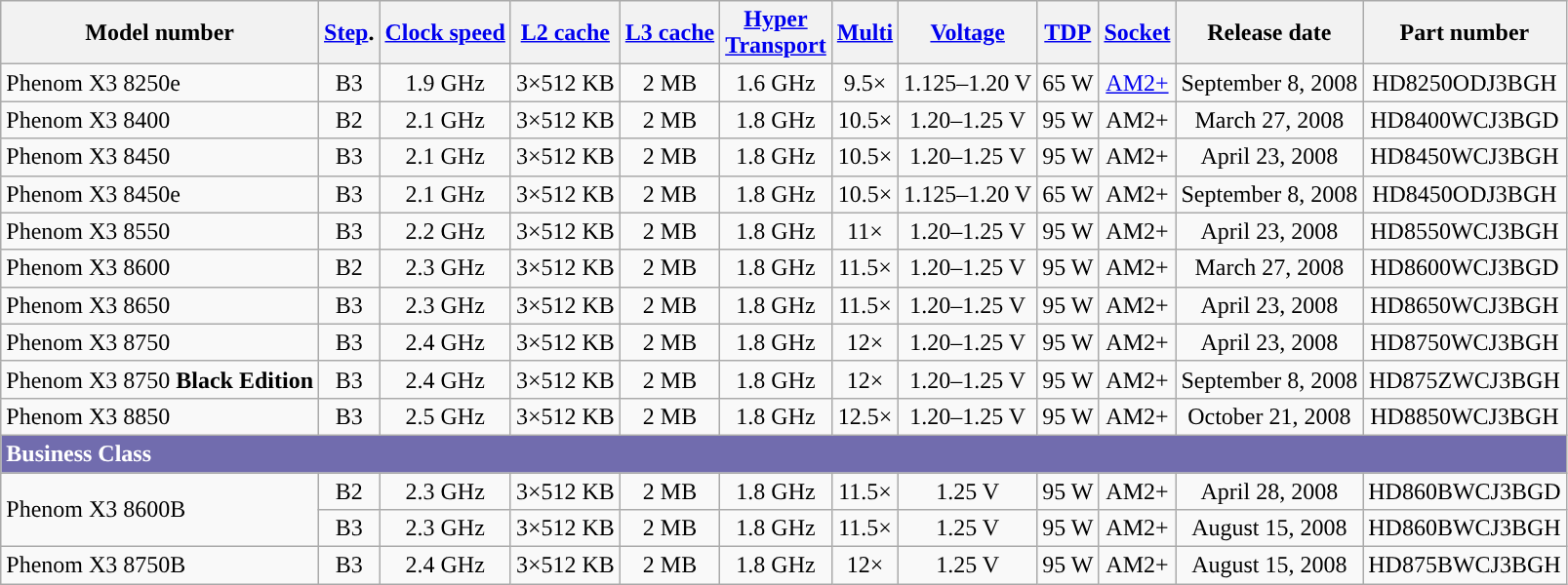<table class="wikitable" style="text-align: center">
<tr>
<th>Model number</th>
<th><a href='#'>Step</a>.</th>
<th><a href='#'>Clock speed</a></th>
<th><a href='#'>L2 cache</a></th>
<th><a href='#'>L3 cache</a></th>
<th><a href='#'>Hyper<br>Transport</a></th>
<th><a href='#'>Multi</a></th>
<th><a href='#'>Voltage</a></th>
<th><a href='#'>TDP</a></th>
<th><a href='#'>Socket</a></th>
<th>Release date</th>
<th>Part number</th>
</tr>
<tr>
<td style="text-align:left">Phenom X3 8250e</td>
<td>B3</td>
<td>1.9 GHz</td>
<td style="white-space: nowrap;">3×512 KB</td>
<td>2 MB</td>
<td>1.6 GHz</td>
<td>9.5×</td>
<td style="white-space: nowrap;">1.125–1.20 V</td>
<td style="white-space: nowrap;">65 W</td>
<td><a href='#'>AM2+</a></td>
<td>September 8, 2008</td>
<td>HD8250ODJ3BGH</td>
</tr>
<tr>
<td style="text-align:left">Phenom X3 8400</td>
<td>B2</td>
<td>2.1 GHz</td>
<td>3×512 KB</td>
<td>2 MB</td>
<td>1.8 GHz</td>
<td>10.5×</td>
<td>1.20–1.25 V</td>
<td>95 W</td>
<td>AM2+</td>
<td>March 27, 2008</td>
<td>HD8400WCJ3BGD</td>
</tr>
<tr>
<td style="text-align:left">Phenom X3 8450</td>
<td>B3</td>
<td>2.1 GHz</td>
<td>3×512 KB</td>
<td>2 MB</td>
<td>1.8 GHz</td>
<td>10.5×</td>
<td>1.20–1.25 V</td>
<td>95 W</td>
<td>AM2+</td>
<td>April 23, 2008</td>
<td>HD8450WCJ3BGH</td>
</tr>
<tr>
<td style="text-align:left">Phenom X3 8450e</td>
<td>B3</td>
<td>2.1 GHz</td>
<td>3×512 KB</td>
<td>2 MB</td>
<td>1.8 GHz</td>
<td>10.5×</td>
<td>1.125–1.20 V</td>
<td>65 W</td>
<td>AM2+</td>
<td>September 8, 2008</td>
<td>HD8450ODJ3BGH</td>
</tr>
<tr>
<td style="text-align:left">Phenom X3 8550</td>
<td>B3</td>
<td>2.2 GHz</td>
<td>3×512 KB</td>
<td>2 MB</td>
<td>1.8 GHz</td>
<td>11×</td>
<td>1.20–1.25 V</td>
<td>95 W</td>
<td>AM2+</td>
<td>April 23, 2008</td>
<td>HD8550WCJ3BGH</td>
</tr>
<tr>
<td style="text-align:left">Phenom X3 8600</td>
<td>B2</td>
<td>2.3 GHz</td>
<td>3×512 KB</td>
<td>2 MB</td>
<td>1.8 GHz</td>
<td>11.5×</td>
<td>1.20–1.25 V</td>
<td>95 W</td>
<td>AM2+</td>
<td>March 27, 2008</td>
<td>HD8600WCJ3BGD</td>
</tr>
<tr>
<td style="text-align:left">Phenom X3 8650</td>
<td>B3</td>
<td>2.3 GHz</td>
<td>3×512 KB</td>
<td>2 MB</td>
<td>1.8 GHz</td>
<td>11.5×</td>
<td>1.20–1.25 V</td>
<td>95 W</td>
<td>AM2+</td>
<td>April 23, 2008</td>
<td>HD8650WCJ3BGH</td>
</tr>
<tr>
<td style="text-align:left">Phenom X3 8750</td>
<td>B3</td>
<td>2.4 GHz</td>
<td>3×512 KB</td>
<td>2 MB</td>
<td>1.8 GHz</td>
<td>12×</td>
<td>1.20–1.25 V</td>
<td>95 W</td>
<td>AM2+</td>
<td>April 23, 2008</td>
<td>HD8750WCJ3BGH</td>
</tr>
<tr>
<td style="text-align:left">Phenom X3 8750 <strong>Black Edition</strong></td>
<td>B3</td>
<td>2.4 GHz</td>
<td>3×512 KB</td>
<td>2 MB</td>
<td>1.8 GHz</td>
<td>12×</td>
<td>1.20–1.25 V</td>
<td>95 W</td>
<td>AM2+</td>
<td>September 8, 2008</td>
<td>HD875ZWCJ3BGH</td>
</tr>
<tr>
<td style="text-align:left">Phenom X3 8850</td>
<td>B3</td>
<td>2.5 GHz</td>
<td>3×512 KB</td>
<td>2 MB</td>
<td>1.8 GHz</td>
<td>12.5×</td>
<td>1.20–1.25 V</td>
<td>95 W</td>
<td>AM2+</td>
<td>October 21, 2008</td>
<td>HD8850WCJ3BGH</td>
</tr>
<tr>
<td style="text-align: left; background-color: #716cae; color: white;" colspan="12"><strong>Business Class</strong></td>
</tr>
<tr>
<td style="text-align:left" rowspan="2">Phenom X3 8600B</td>
<td>B2</td>
<td>2.3 GHz</td>
<td>3×512 KB</td>
<td>2 MB</td>
<td>1.8 GHz</td>
<td>11.5×</td>
<td>1.25 V</td>
<td>95 W</td>
<td>AM2+</td>
<td>April 28, 2008</td>
<td>HD860BWCJ3BGD</td>
</tr>
<tr>
<td>B3</td>
<td>2.3 GHz</td>
<td>3×512 KB</td>
<td>2 MB</td>
<td>1.8 GHz</td>
<td>11.5×</td>
<td>1.25 V</td>
<td>95 W</td>
<td>AM2+</td>
<td>August 15, 2008</td>
<td>HD860BWCJ3BGH</td>
</tr>
<tr>
<td style="text-align:left">Phenom X3 8750B</td>
<td>B3</td>
<td>2.4 GHz</td>
<td>3×512 KB</td>
<td>2 MB</td>
<td>1.8 GHz</td>
<td>12×</td>
<td>1.25 V</td>
<td>95 W</td>
<td>AM2+</td>
<td>August 15, 2008</td>
<td>HD875BWCJ3BGH</td>
</tr>
</table>
